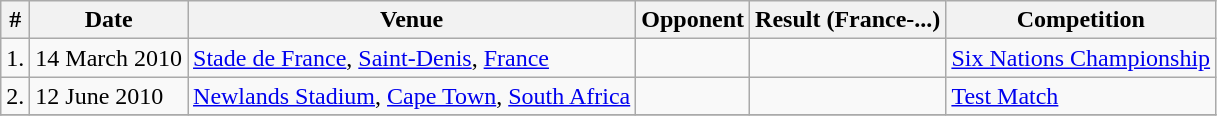<table class="wikitable sortable">
<tr>
<th>#</th>
<th>Date</th>
<th>Venue</th>
<th>Opponent</th>
<th>Result (France-...)</th>
<th>Competition</th>
</tr>
<tr>
<td>1.</td>
<td>14 March 2010</td>
<td><a href='#'>Stade de France</a>, <a href='#'>Saint-Denis</a>, <a href='#'>France</a></td>
<td></td>
<td></td>
<td><a href='#'>Six Nations Championship</a></td>
</tr>
<tr>
<td>2.</td>
<td>12 June 2010</td>
<td><a href='#'>Newlands Stadium</a>, <a href='#'>Cape Town</a>, <a href='#'>South Africa</a></td>
<td></td>
<td></td>
<td><a href='#'>Test Match</a></td>
</tr>
<tr>
</tr>
</table>
